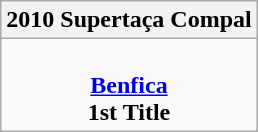<table class=wikitable style="text-align:center; margin:auto">
<tr>
<th>2010 Supertaça Compal</th>
</tr>
<tr>
<td><br><strong><a href='#'>Benfica</a></strong><br><strong>1st Title</strong></td>
</tr>
</table>
